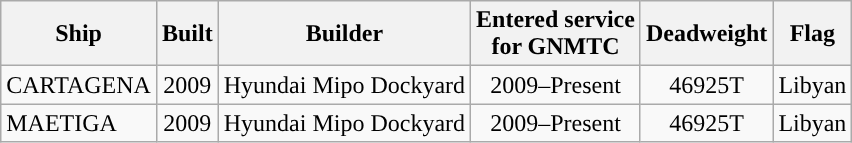<table class="wikitable">
<tr>
<th>Ship</th>
<th>Built</th>
<th>Builder</th>
<th>Entered service <br>for GNMTC</th>
<th>Deadweight</th>
<th>Flag</th>
</tr>
<tr>
<td>CARTAGENA</td>
<td align="Center">2009</td>
<td align="Center">Hyundai Mipo Dockyard</td>
<td align="Center">2009–Present</td>
<td align="Center">46925T</td>
<td>Libyan</td>
</tr>
<tr>
<td>MAETIGA</td>
<td align="Center">2009</td>
<td align="Center">Hyundai Mipo Dockyard</td>
<td align="Center">2009–Present</td>
<td align="Center">46925T</td>
<td>Libyan</td>
</tr>
</table>
